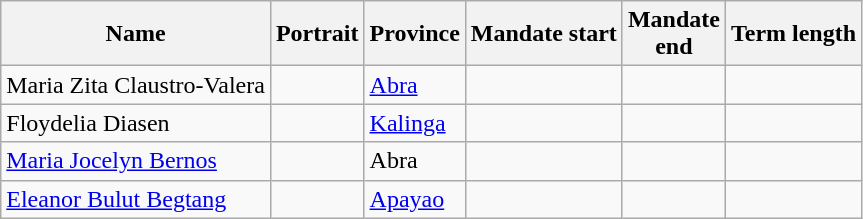<table class="wikitable sortable">
<tr>
<th>Name</th>
<th>Portrait</th>
<th>Province</th>
<th>Mandate start</th>
<th>Mandate<br>end</th>
<th>Term length</th>
</tr>
<tr>
<td>Maria Zita Claustro-Valera</td>
<td></td>
<td><a href='#'>Abra</a></td>
<td></td>
<td></td>
<td></td>
</tr>
<tr>
<td>Floydelia Diasen</td>
<td></td>
<td><a href='#'>Kalinga</a></td>
<td></td>
<td></td>
<td></td>
</tr>
<tr>
<td><a href='#'>Maria Jocelyn Bernos</a></td>
<td align=center></td>
<td>Abra</td>
<td></td>
<td></td>
<td></td>
</tr>
<tr>
<td><a href='#'>Eleanor Bulut Begtang</a></td>
<td align=center></td>
<td><a href='#'>Apayao</a></td>
<td></td>
<td></td>
<td></td>
</tr>
</table>
